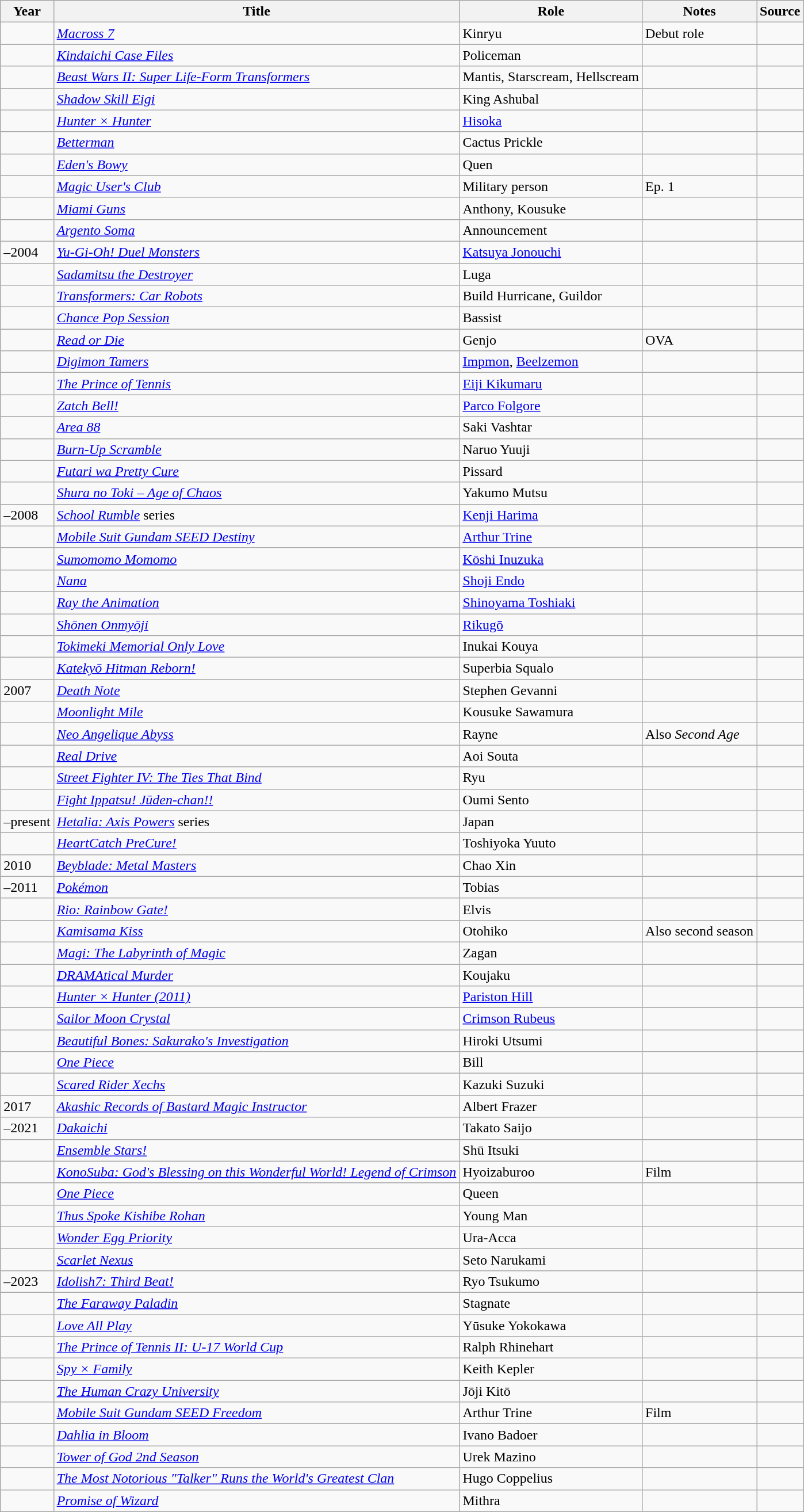<table class="wikitable sortable plainrowheaders">
<tr>
<th>Year</th>
<th>Title</th>
<th>Role</th>
<th class="unsortable">Notes</th>
<th class="unsortable">Source</th>
</tr>
<tr>
<td></td>
<td><em><a href='#'>Macross 7</a></em></td>
<td>Kinryu</td>
<td>Debut role</td>
<td></td>
</tr>
<tr>
<td></td>
<td><em><a href='#'>Kindaichi Case Files</a></em></td>
<td>Policeman</td>
<td></td>
<td></td>
</tr>
<tr>
<td></td>
<td><em><a href='#'>Beast Wars II: Super Life-Form Transformers</a></em></td>
<td>Mantis, Starscream, Hellscream</td>
<td></td>
<td></td>
</tr>
<tr>
<td></td>
<td><em><a href='#'>Shadow Skill Eigi</a></em></td>
<td>King Ashubal</td>
<td></td>
<td></td>
</tr>
<tr>
<td></td>
<td><em><a href='#'>Hunter × Hunter</a></em></td>
<td><a href='#'>Hisoka</a></td>
<td></td>
<td></td>
</tr>
<tr>
<td></td>
<td><em><a href='#'>Betterman</a></em></td>
<td>Cactus Prickle</td>
<td></td>
<td></td>
</tr>
<tr>
<td></td>
<td><em><a href='#'>Eden's Bowy</a></em></td>
<td>Quen</td>
<td></td>
<td></td>
</tr>
<tr>
<td></td>
<td><em><a href='#'>Magic User's Club</a></em></td>
<td>Military person</td>
<td>Ep. 1</td>
<td></td>
</tr>
<tr>
<td></td>
<td><em><a href='#'>Miami Guns</a></em></td>
<td>Anthony, Kousuke</td>
<td></td>
<td></td>
</tr>
<tr>
<td></td>
<td><em><a href='#'>Argento Soma</a></em></td>
<td>Announcement</td>
<td></td>
<td></td>
</tr>
<tr>
<td>–2004</td>
<td><em><a href='#'>Yu-Gi-Oh! Duel Monsters</a></em></td>
<td><a href='#'>Katsuya Jonouchi</a></td>
<td></td>
<td></td>
</tr>
<tr>
<td></td>
<td><em><a href='#'>Sadamitsu the Destroyer</a></em></td>
<td>Luga</td>
<td></td>
<td></td>
</tr>
<tr>
<td></td>
<td><em><a href='#'>Transformers: Car Robots</a></em></td>
<td>Build Hurricane, Guildor</td>
<td></td>
<td></td>
</tr>
<tr>
<td></td>
<td><em><a href='#'>Chance Pop Session</a></em></td>
<td>Bassist</td>
<td></td>
<td></td>
</tr>
<tr>
<td></td>
<td><em><a href='#'>Read or Die</a></em></td>
<td>Genjo</td>
<td>OVA</td>
<td></td>
</tr>
<tr>
<td></td>
<td><em><a href='#'>Digimon Tamers</a></em></td>
<td><a href='#'>Impmon</a>, <a href='#'>Beelzemon</a></td>
<td></td>
<td></td>
</tr>
<tr>
<td></td>
<td><em><a href='#'>The Prince of Tennis</a></em></td>
<td><a href='#'>Eiji Kikumaru</a></td>
<td></td>
<td></td>
</tr>
<tr>
<td></td>
<td><em><a href='#'>Zatch Bell!</a></em></td>
<td><a href='#'>Parco Folgore</a></td>
<td></td>
<td></td>
</tr>
<tr>
<td></td>
<td><em><a href='#'>Area 88</a></em></td>
<td>Saki Vashtar</td>
<td></td>
<td></td>
</tr>
<tr>
<td></td>
<td><em><a href='#'>Burn-Up Scramble</a></em></td>
<td>Naruo Yuuji</td>
<td></td>
<td></td>
</tr>
<tr>
<td></td>
<td><em><a href='#'>Futari wa Pretty Cure</a></em></td>
<td>Pissard</td>
<td></td>
<td></td>
</tr>
<tr>
<td></td>
<td><em><a href='#'>Shura no Toki – Age of Chaos</a></em></td>
<td>Yakumo Mutsu</td>
<td></td>
<td></td>
</tr>
<tr>
<td>–2008</td>
<td><em><a href='#'>School Rumble</a></em> series</td>
<td><a href='#'>Kenji Harima</a></td>
<td></td>
<td></td>
</tr>
<tr>
<td></td>
<td><em><a href='#'>Mobile Suit Gundam SEED Destiny</a></em></td>
<td><a href='#'>Arthur Trine</a></td>
<td></td>
<td></td>
</tr>
<tr>
<td></td>
<td><em><a href='#'>Sumomomo Momomo</a></em></td>
<td><a href='#'>Kōshi Inuzuka</a></td>
<td></td>
<td></td>
</tr>
<tr>
<td></td>
<td><em><a href='#'>Nana</a></em></td>
<td><a href='#'>Shoji Endo</a></td>
<td></td>
<td></td>
</tr>
<tr>
<td></td>
<td><em><a href='#'>Ray the Animation</a></em></td>
<td><a href='#'>Shinoyama Toshiaki</a></td>
<td></td>
<td></td>
</tr>
<tr>
<td></td>
<td><em><a href='#'>Shōnen Onmyōji</a></em></td>
<td><a href='#'>Rikugō</a></td>
<td></td>
<td></td>
</tr>
<tr>
<td></td>
<td><em><a href='#'>Tokimeki Memorial Only Love</a></em></td>
<td>Inukai Kouya </td>
<td></td>
<td></td>
</tr>
<tr>
<td></td>
<td><em><a href='#'>Katekyō Hitman Reborn!</a></em></td>
<td>Superbia Squalo</td>
<td></td>
<td></td>
</tr>
<tr>
<td>2007</td>
<td><em><a href='#'>Death Note</a></em></td>
<td>Stephen Gevanni</td>
<td></td>
<td></td>
</tr>
<tr>
<td></td>
<td><em><a href='#'>Moonlight Mile</a></em></td>
<td>Kousuke Sawamura</td>
<td></td>
<td></td>
</tr>
<tr>
<td></td>
<td><em><a href='#'>Neo Angelique Abyss</a></em></td>
<td>Rayne</td>
<td>Also <em>Second Age</em></td>
<td></td>
</tr>
<tr>
<td></td>
<td><em><a href='#'>Real Drive</a></em></td>
<td>Aoi Souta</td>
<td></td>
<td></td>
</tr>
<tr>
<td></td>
<td><em><a href='#'>Street Fighter IV: The Ties That Bind</a></em></td>
<td>Ryu</td>
<td></td>
<td></td>
</tr>
<tr>
<td></td>
<td><em><a href='#'>Fight Ippatsu! Jūden-chan!!</a></em></td>
<td>Oumi Sento</td>
<td></td>
<td></td>
</tr>
<tr>
<td>–present</td>
<td><em><a href='#'>Hetalia: Axis Powers</a></em> series</td>
<td>Japan </td>
<td></td>
<td></td>
</tr>
<tr>
<td></td>
<td><em><a href='#'>HeartCatch PreCure!</a></em></td>
<td>Toshiyoka Yuuto</td>
<td></td>
<td></td>
</tr>
<tr>
<td>2010</td>
<td><em><a href='#'>Beyblade: Metal Masters</a></em></td>
<td>Chao Xin</td>
<td></td>
<td></td>
</tr>
<tr>
<td>–2011</td>
<td><em><a href='#'>Pokémon</a></em></td>
<td>Tobias</td>
<td></td>
<td></td>
</tr>
<tr>
<td></td>
<td><em><a href='#'>Rio: Rainbow Gate!</a></em></td>
<td>Elvis</td>
<td></td>
<td></td>
</tr>
<tr>
<td></td>
<td><em><a href='#'>Kamisama Kiss</a></em></td>
<td>Otohiko</td>
<td>Also second season</td>
<td></td>
</tr>
<tr>
<td></td>
<td><em><a href='#'>Magi: The Labyrinth of Magic</a></em></td>
<td>Zagan</td>
<td></td>
<td></td>
</tr>
<tr>
<td></td>
<td><em><a href='#'>DRAMAtical Murder</a></em></td>
<td>Koujaku</td>
<td></td>
<td></td>
</tr>
<tr>
<td></td>
<td><em><a href='#'>Hunter × Hunter (2011)</a></em></td>
<td><a href='#'>Pariston Hill</a></td>
<td></td>
<td></td>
</tr>
<tr>
<td></td>
<td><em><a href='#'>Sailor Moon Crystal</a></em></td>
<td><a href='#'>Crimson Rubeus</a></td>
<td></td>
<td></td>
</tr>
<tr>
<td></td>
<td><em><a href='#'>Beautiful Bones: Sakurako's Investigation</a></em></td>
<td>Hiroki Utsumi</td>
<td></td>
<td></td>
</tr>
<tr>
<td></td>
<td><em><a href='#'>One Piece</a></em></td>
<td>Bill</td>
<td></td>
<td></td>
</tr>
<tr>
<td></td>
<td><em><a href='#'>Scared Rider Xechs</a></em></td>
<td>Kazuki Suzuki</td>
<td></td>
<td></td>
</tr>
<tr>
<td>2017</td>
<td><em><a href='#'>Akashic Records of Bastard Magic Instructor</a></em></td>
<td>Albert Frazer</td>
<td></td>
<td></td>
</tr>
<tr>
<td>–2021</td>
<td><em><a href='#'>Dakaichi</a></em></td>
<td>Takato Saijo</td>
<td></td>
<td></td>
</tr>
<tr>
<td></td>
<td><em><a href='#'>Ensemble Stars!</a></em></td>
<td>Shū Itsuki</td>
<td></td>
<td></td>
</tr>
<tr>
<td></td>
<td><em><a href='#'>KonoSuba: God's Blessing on this Wonderful World! Legend of Crimson</a></em></td>
<td>Hyoizaburoo</td>
<td>Film</td>
<td></td>
</tr>
<tr>
<td></td>
<td><em><a href='#'>One Piece</a></em></td>
<td>Queen</td>
<td></td>
<td></td>
</tr>
<tr>
<td></td>
<td><em><a href='#'>Thus Spoke Kishibe Rohan</a></em></td>
<td>Young Man</td>
<td></td>
<td></td>
</tr>
<tr>
<td></td>
<td><em><a href='#'>Wonder Egg Priority</a></em></td>
<td>Ura-Acca</td>
<td></td>
<td></td>
</tr>
<tr>
<td></td>
<td><em><a href='#'>Scarlet Nexus</a></em></td>
<td>Seto Narukami</td>
<td></td>
<td></td>
</tr>
<tr>
<td>–2023</td>
<td><em><a href='#'>Idolish7: Third Beat!</a></em></td>
<td>Ryo Tsukumo</td>
<td></td>
<td></td>
</tr>
<tr>
<td></td>
<td><em><a href='#'>The Faraway Paladin</a></em></td>
<td>Stagnate</td>
<td></td>
<td></td>
</tr>
<tr>
<td></td>
<td><em><a href='#'>Love All Play</a></em></td>
<td>Yūsuke Yokokawa</td>
<td></td>
<td></td>
</tr>
<tr>
<td></td>
<td><em><a href='#'>The Prince of Tennis II: U-17 World Cup</a></em></td>
<td>Ralph Rhinehart</td>
<td></td>
<td></td>
</tr>
<tr>
<td></td>
<td><em><a href='#'>Spy × Family</a></em></td>
<td>Keith Kepler</td>
<td></td>
<td></td>
</tr>
<tr>
<td></td>
<td><em><a href='#'>The Human Crazy University</a></em></td>
<td>Jōji Kitō</td>
<td></td>
<td></td>
</tr>
<tr>
<td></td>
<td><em><a href='#'>Mobile Suit Gundam SEED Freedom</a></em></td>
<td>Arthur Trine</td>
<td>Film</td>
<td></td>
</tr>
<tr>
<td></td>
<td><em><a href='#'>Dahlia in Bloom</a></em></td>
<td>Ivano Badoer</td>
<td></td>
<td></td>
</tr>
<tr>
<td></td>
<td><em><a href='#'>Tower of God 2nd Season</a></em></td>
<td>Urek Mazino</td>
<td></td>
<td></td>
</tr>
<tr>
<td></td>
<td><em><a href='#'>The Most Notorious "Talker" Runs the World's Greatest Clan</a></em></td>
<td>Hugo Coppelius</td>
<td></td>
<td></td>
</tr>
<tr>
<td></td>
<td><em><a href='#'>Promise of Wizard</a></em></td>
<td>Mithra</td>
<td></td>
<td></td>
</tr>
</table>
